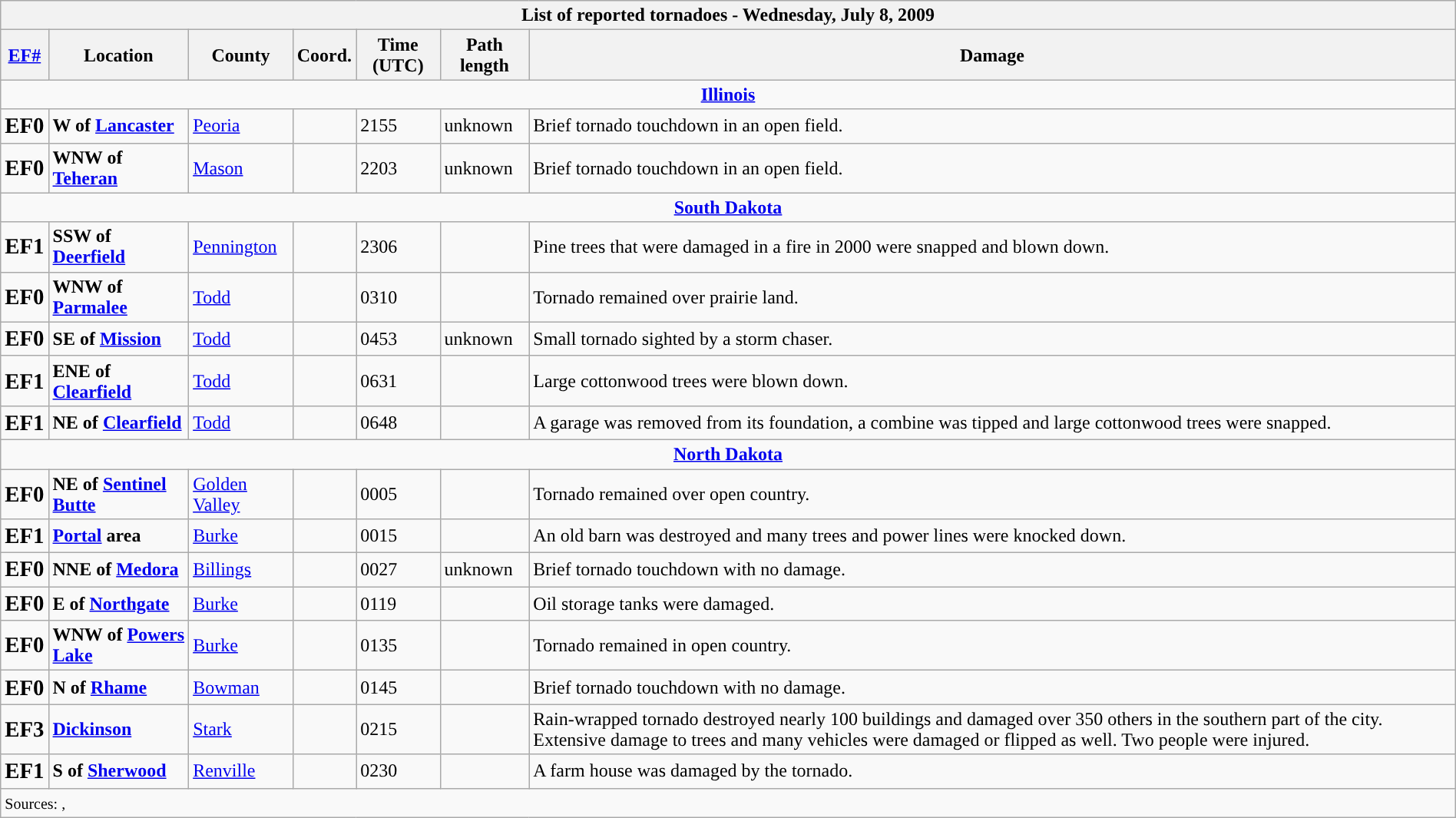<table class="wikitable collapsible" style="width:100%;">
<tr>
<th colspan="7">List of reported tornadoes - Wednesday, July 8, 2009</th>
</tr>
<tr>
<th><a href='#'>EF#</a></th>
<th>Location</th>
<th>County</th>
<th>Coord.</th>
<th>Time (UTC)</th>
<th>Path length</th>
<th>Damage</th>
</tr>
<tr>
<td colspan="7" style="text-align:center;"><strong><a href='#'>Illinois</a></strong></td>
</tr>
<tr>
<td><big><strong>EF0</strong></big></td>
<td><strong>W of <a href='#'>Lancaster</a></strong></td>
<td><a href='#'>Peoria</a></td>
<td></td>
<td>2155</td>
<td>unknown</td>
<td>Brief tornado touchdown in an open field.</td>
</tr>
<tr>
<td><big><strong>EF0</strong></big></td>
<td><strong>WNW of <a href='#'>Teheran</a></strong></td>
<td><a href='#'>Mason</a></td>
<td></td>
<td>2203</td>
<td>unknown</td>
<td>Brief tornado touchdown in an open field.</td>
</tr>
<tr>
<td colspan="7" style="text-align:center;"><strong><a href='#'>South Dakota</a></strong></td>
</tr>
<tr>
<td><big><strong>EF1</strong></big></td>
<td><strong>SSW of <a href='#'>Deerfield</a></strong></td>
<td><a href='#'>Pennington</a></td>
<td></td>
<td>2306</td>
<td></td>
<td>Pine trees that were damaged in a fire in 2000 were snapped and blown down.</td>
</tr>
<tr>
<td><big><strong>EF0</strong></big></td>
<td><strong>WNW of <a href='#'>Parmalee</a></strong></td>
<td><a href='#'>Todd</a></td>
<td></td>
<td>0310</td>
<td></td>
<td>Tornado remained over prairie land.</td>
</tr>
<tr>
<td><big><strong>EF0</strong></big></td>
<td><strong>SE of <a href='#'>Mission</a></strong></td>
<td><a href='#'>Todd</a></td>
<td></td>
<td>0453</td>
<td>unknown</td>
<td>Small tornado sighted by a storm chaser.</td>
</tr>
<tr>
<td><big><strong>EF1</strong></big></td>
<td><strong>ENE of <a href='#'>Clearfield</a></strong></td>
<td><a href='#'>Todd</a></td>
<td></td>
<td>0631</td>
<td></td>
<td>Large cottonwood trees were blown down.</td>
</tr>
<tr>
<td><big><strong>EF1</strong></big></td>
<td><strong>NE of <a href='#'>Clearfield</a></strong></td>
<td><a href='#'>Todd</a></td>
<td></td>
<td>0648</td>
<td></td>
<td>A garage was removed from its foundation, a combine was tipped and large cottonwood trees were snapped.</td>
</tr>
<tr>
<td colspan="7" style="text-align:center;"><strong><a href='#'>North Dakota</a></strong></td>
</tr>
<tr>
<td><big><strong>EF0</strong></big></td>
<td><strong>NE of <a href='#'>Sentinel Butte</a></strong></td>
<td><a href='#'>Golden Valley</a></td>
<td></td>
<td>0005</td>
<td></td>
<td>Tornado remained over open country.</td>
</tr>
<tr>
<td><big><strong>EF1</strong></big></td>
<td><strong><a href='#'>Portal</a> area</strong></td>
<td><a href='#'>Burke</a></td>
<td></td>
<td>0015</td>
<td></td>
<td>An old barn was destroyed and many trees and power lines were knocked down.</td>
</tr>
<tr>
<td><big><strong>EF0</strong></big></td>
<td><strong>NNE of <a href='#'>Medora</a></strong></td>
<td><a href='#'>Billings</a></td>
<td></td>
<td>0027</td>
<td>unknown</td>
<td>Brief tornado touchdown with no damage.</td>
</tr>
<tr>
<td><big><strong>EF0</strong></big></td>
<td><strong>E of <a href='#'>Northgate</a></strong></td>
<td><a href='#'>Burke</a></td>
<td></td>
<td>0119</td>
<td></td>
<td>Oil storage tanks were damaged.</td>
</tr>
<tr>
<td><big><strong>EF0</strong></big></td>
<td><strong>WNW of <a href='#'>Powers Lake</a></strong></td>
<td><a href='#'>Burke</a></td>
<td></td>
<td>0135</td>
<td></td>
<td>Tornado remained in open country.</td>
</tr>
<tr>
<td><big><strong>EF0</strong></big></td>
<td><strong>N of <a href='#'>Rhame</a></strong></td>
<td><a href='#'>Bowman</a></td>
<td></td>
<td>0145</td>
<td></td>
<td>Brief tornado touchdown with no damage.</td>
</tr>
<tr>
<td><big><strong>EF3</strong></big></td>
<td><strong><a href='#'>Dickinson</a></strong></td>
<td><a href='#'>Stark</a></td>
<td></td>
<td>0215</td>
<td></td>
<td>Rain-wrapped tornado destroyed nearly 100 buildings and damaged over 350 others in the southern part of the city. Extensive damage to trees and many vehicles were damaged or flipped as well. Two people were injured.</td>
</tr>
<tr>
<td><big><strong>EF1</strong></big></td>
<td><strong>S of <a href='#'>Sherwood</a></strong></td>
<td><a href='#'>Renville</a></td>
<td></td>
<td>0230</td>
<td></td>
<td>A farm house was damaged by the tornado.</td>
</tr>
<tr>
<td colspan="7"><small>Sources: , </small></td>
</tr>
</table>
